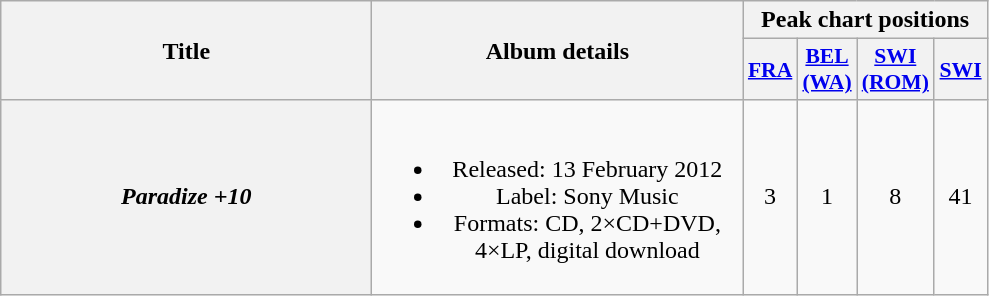<table class="wikitable plainrowheaders" style="text-align:center;">
<tr>
<th rowspan="2" scope="col" style="width:15em;">Title</th>
<th rowspan="2" scope="col" style="width:15em;">Album details</th>
<th colspan="4">Peak chart positions</th>
</tr>
<tr>
<th scope="col" style="width:2em;font-size:90%;"><a href='#'>FRA</a><br></th>
<th scope="col" style="width:2em;font-size:90%;"><a href='#'>BEL<br>(WA)</a><br></th>
<th scope="col" style="width:2em;font-size:90%;"><a href='#'>SWI<br>(ROM)</a><br></th>
<th scope="col" style="width:2em;font-size:90%;"><a href='#'>SWI</a><br></th>
</tr>
<tr>
<th scope="row"><em>Paradize +10</em></th>
<td><br><ul><li>Released: 13 February 2012</li><li>Label: Sony Music</li><li>Formats: CD, 2×CD+DVD, 4×LP, digital download</li></ul></td>
<td>3</td>
<td>1</td>
<td>8</td>
<td>41</td>
</tr>
</table>
